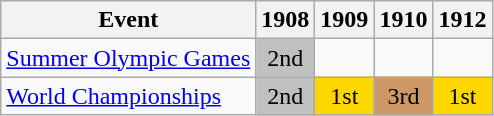<table class="wikitable">
<tr>
<th>Event</th>
<th>1908</th>
<th>1909</th>
<th>1910</th>
<th>1912</th>
</tr>
<tr>
<td><a href='#'>Summer Olympic Games</a></td>
<td align="center" bgcolor="silver">2nd</td>
<td></td>
<td></td>
<td></td>
</tr>
<tr>
<td><a href='#'>World Championships</a></td>
<td align="center" bgcolor="silver">2nd</td>
<td align="center" bgcolor="gold">1st</td>
<td align="center" bgcolor="cc9966">3rd</td>
<td align="center" bgcolor="gold">1st</td>
</tr>
</table>
